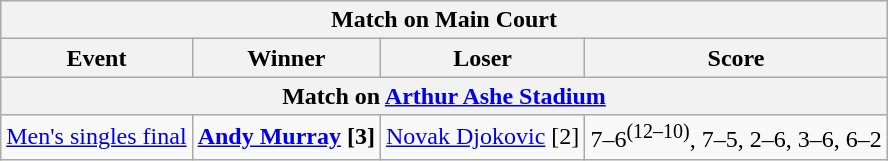<table class="wikitable collapsible uncollapsed" style=margin:auto>
<tr>
<th colspan=4><strong>Match on Main Court</strong></th>
</tr>
<tr>
<th>Event</th>
<th>Winner</th>
<th>Loser</th>
<th>Score</th>
</tr>
<tr>
<th colspan=4><strong>Match on <a href='#'>Arthur Ashe Stadium</a></strong></th>
</tr>
<tr>
<td><a href='#'>Men's singles final</a></td>
<td><strong> <a href='#'>Andy Murray</a> [3]</strong></td>
<td> <a href='#'>Novak Djokovic</a> [2]</td>
<td>7–6<sup>(12–10)</sup>, 7–5, 2–6, 3–6, 6–2</td>
</tr>
</table>
